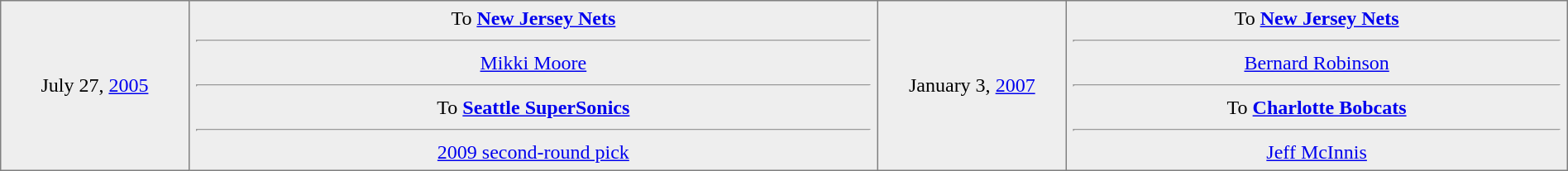<table border="1" style="border-collapse:collapse; text-align:center; width:100%;"  cellpadding="5">
<tr style="background:#eee;">
<td style="width:12%">July 27, <a href='#'>2005</a></td>
<td style="width:44%" valign="top">To <strong><a href='#'>New Jersey Nets</a></strong><hr><a href='#'>Mikki Moore</a><hr>To <strong><a href='#'>Seattle SuperSonics</a></strong><hr><a href='#'>2009 second-round pick</a></td>
<td style="width:12%">January 3, <a href='#'>2007</a></td>
<td style="width:44%" valign="top">To <strong><a href='#'>New Jersey Nets</a></strong><hr><a href='#'>Bernard Robinson</a><hr>To <strong><a href='#'>Charlotte Bobcats</a></strong><hr><a href='#'>Jeff McInnis</a></td>
</tr>
</table>
